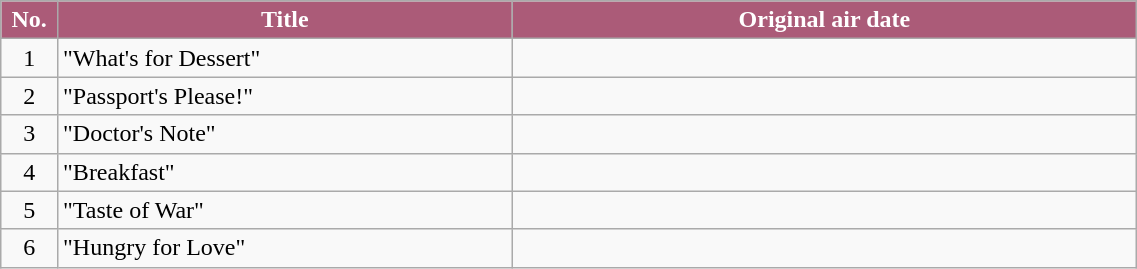<table class="wikitable plainrowheaders" style="width:60%;">
<tr>
<th style="background-color: #ab5b78; color: #FFFFFF;" width=5%>No.</th>
<th style="background-color: #ab5b78; color: #FFFFFF;" width=40%>Title</th>
<th style="background-color: #ab5b78; color: #FFFFFF;">Original air date</th>
</tr>
<tr>
<td style="text-align:center">1</td>
<td>"What's for Dessert"</td>
<td style="text-align:center"></td>
</tr>
<tr>
<td style="text-align:center">2</td>
<td>"Passport's Please!"</td>
<td style="text-align:center"></td>
</tr>
<tr>
<td style="text-align:center">3</td>
<td>"Doctor's Note"</td>
<td style="text-align:center"></td>
</tr>
<tr>
<td style="text-align:center">4</td>
<td>"Breakfast"</td>
<td style="text-align:center"></td>
</tr>
<tr>
<td style="text-align:center">5</td>
<td>"Taste of War"</td>
<td style="text-align:center"></td>
</tr>
<tr>
<td style="text-align:center">6</td>
<td>"Hungry for Love"</td>
<td style="text-align:center"></td>
</tr>
</table>
